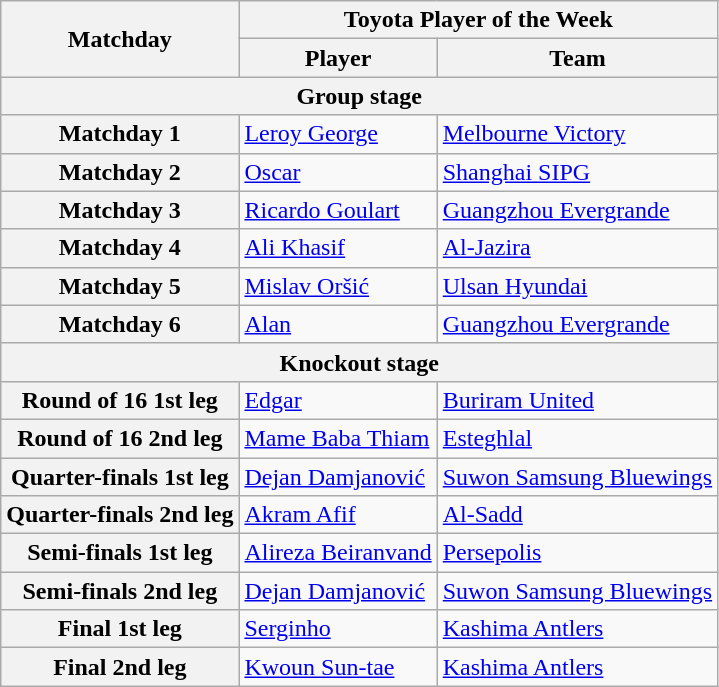<table class="wikitable">
<tr>
<th rowspan=2>Matchday</th>
<th colspan=2>Toyota Player of the Week</th>
</tr>
<tr>
<th>Player</th>
<th>Team</th>
</tr>
<tr>
<th colspan=3>Group stage</th>
</tr>
<tr>
<th>Matchday 1</th>
<td align=left> <a href='#'>Leroy George</a></td>
<td align=left> <a href='#'>Melbourne Victory</a></td>
</tr>
<tr>
<th>Matchday 2</th>
<td align=left> <a href='#'>Oscar</a></td>
<td align=left> <a href='#'>Shanghai SIPG</a></td>
</tr>
<tr>
<th>Matchday 3</th>
<td align=left> <a href='#'>Ricardo Goulart</a></td>
<td align=left> <a href='#'>Guangzhou Evergrande</a></td>
</tr>
<tr>
<th>Matchday 4</th>
<td align=left> <a href='#'>Ali Khasif</a></td>
<td align=left> <a href='#'>Al-Jazira</a></td>
</tr>
<tr>
<th>Matchday 5</th>
<td align=left> <a href='#'>Mislav Oršić</a></td>
<td align=left> <a href='#'>Ulsan Hyundai</a></td>
</tr>
<tr>
<th>Matchday 6</th>
<td align=left> <a href='#'>Alan</a></td>
<td align=left> <a href='#'>Guangzhou Evergrande</a></td>
</tr>
<tr>
<th colspan=3>Knockout stage</th>
</tr>
<tr>
<th>Round of 16 1st leg</th>
<td align=left> <a href='#'>Edgar</a></td>
<td align=left> <a href='#'>Buriram United</a></td>
</tr>
<tr>
<th>Round of 16 2nd leg</th>
<td align=left> <a href='#'>Mame Baba Thiam</a></td>
<td align=left> <a href='#'>Esteghlal</a></td>
</tr>
<tr>
<th>Quarter-finals 1st leg</th>
<td align=left> <a href='#'>Dejan Damjanović</a></td>
<td align=left> <a href='#'>Suwon Samsung Bluewings</a></td>
</tr>
<tr>
<th>Quarter-finals 2nd leg</th>
<td align=left> <a href='#'>Akram Afif</a></td>
<td align=left> <a href='#'>Al-Sadd</a></td>
</tr>
<tr>
<th>Semi-finals 1st leg</th>
<td align=left> <a href='#'>Alireza Beiranvand</a></td>
<td align=left> <a href='#'>Persepolis</a></td>
</tr>
<tr>
<th>Semi-finals 2nd leg</th>
<td align=left> <a href='#'>Dejan Damjanović</a></td>
<td align=left> <a href='#'>Suwon Samsung Bluewings</a></td>
</tr>
<tr>
<th>Final 1st leg</th>
<td align=left> <a href='#'>Serginho</a></td>
<td align=left> <a href='#'>Kashima Antlers</a></td>
</tr>
<tr>
<th>Final 2nd leg</th>
<td align=left> <a href='#'>Kwoun Sun-tae</a></td>
<td align=left> <a href='#'>Kashima Antlers</a></td>
</tr>
</table>
